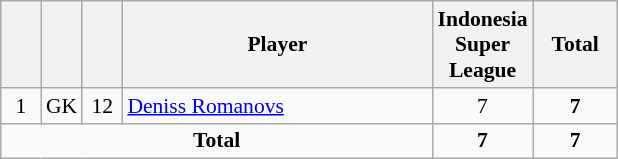<table class="wikitable" style="font-size: 90%; text-align: center;">
<tr>
<th width=20></th>
<th width=20></th>
<th width=20></th>
<th width=200>Player</th>
<th width=50>Indonesia Super League</th>
<th width=50><strong>Total</strong></th>
</tr>
<tr>
<td>1</td>
<td>GK</td>
<td>12</td>
<td align=left> <a href='#'>Deniss Romanovs</a></td>
<td>7</td>
<td><strong>7</strong></td>
</tr>
<tr>
<td colspan="4"><strong>Total</strong></td>
<td><strong>7</strong></td>
<td><strong>7</strong></td>
</tr>
</table>
